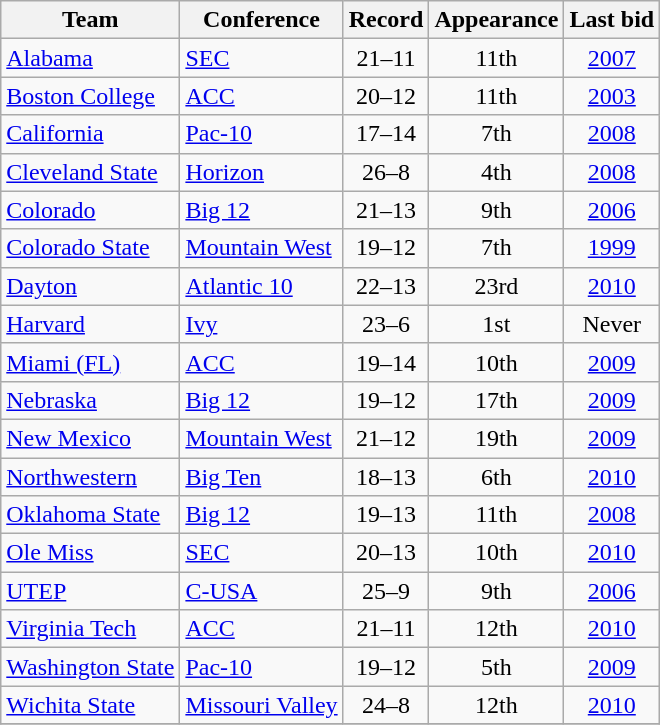<table class="wikitable sortable" style="text-align: left;">
<tr>
<th align=center>Team</th>
<th align=center>Conference</th>
<th align=center>Record</th>
<th data-sort-type="number">Appearance</th>
<th align=center>Last bid</th>
</tr>
<tr>
<td><a href='#'>Alabama</a></td>
<td><a href='#'>SEC</a></td>
<td align=center>21–11</td>
<td align=center>11th</td>
<td align=center><a href='#'>2007</a></td>
</tr>
<tr>
<td><a href='#'>Boston College</a></td>
<td><a href='#'>ACC</a></td>
<td align=center>20–12</td>
<td align=center>11th</td>
<td align=center><a href='#'>2003</a></td>
</tr>
<tr>
<td><a href='#'>California</a></td>
<td><a href='#'>Pac-10</a></td>
<td align=center>17–14</td>
<td align=center>7th</td>
<td align=center><a href='#'>2008</a></td>
</tr>
<tr>
<td><a href='#'>Cleveland State</a></td>
<td><a href='#'>Horizon</a></td>
<td align=center>26–8</td>
<td align=center>4th</td>
<td align=center><a href='#'>2008</a></td>
</tr>
<tr>
<td><a href='#'>Colorado</a></td>
<td><a href='#'>Big 12</a></td>
<td align=center>21–13</td>
<td align=center>9th</td>
<td align=center><a href='#'>2006</a></td>
</tr>
<tr>
<td><a href='#'>Colorado State</a></td>
<td><a href='#'>Mountain West</a></td>
<td align=center>19–12</td>
<td align=center>7th</td>
<td align=center><a href='#'>1999</a></td>
</tr>
<tr>
<td><a href='#'>Dayton</a></td>
<td><a href='#'>Atlantic 10</a></td>
<td align=center>22–13</td>
<td align=center>23rd</td>
<td align=center><a href='#'>2010</a></td>
</tr>
<tr>
<td><a href='#'>Harvard</a></td>
<td><a href='#'>Ivy</a></td>
<td align=center>23–6</td>
<td align=center>1st</td>
<td align=center>Never</td>
</tr>
<tr>
<td><a href='#'>Miami (FL)</a></td>
<td><a href='#'>ACC</a></td>
<td align=center>19–14</td>
<td align=center>10th</td>
<td align=center><a href='#'>2009</a></td>
</tr>
<tr>
<td><a href='#'>Nebraska</a></td>
<td><a href='#'>Big 12</a></td>
<td align=center>19–12</td>
<td align=center>17th</td>
<td align=center><a href='#'>2009</a></td>
</tr>
<tr>
<td><a href='#'>New Mexico</a></td>
<td><a href='#'>Mountain West</a></td>
<td align=center>21–12</td>
<td align=center>19th</td>
<td align=center><a href='#'>2009</a></td>
</tr>
<tr>
<td><a href='#'>Northwestern</a></td>
<td><a href='#'>Big Ten</a></td>
<td align=center>18–13</td>
<td align=center>6th</td>
<td align=center><a href='#'>2010</a></td>
</tr>
<tr>
<td><a href='#'>Oklahoma State</a></td>
<td><a href='#'>Big 12</a></td>
<td align=center>19–13</td>
<td align=center>11th</td>
<td align=center><a href='#'>2008</a></td>
</tr>
<tr>
<td><a href='#'>Ole Miss</a></td>
<td><a href='#'>SEC</a></td>
<td align=center>20–13</td>
<td align=center>10th</td>
<td align=center><a href='#'>2010</a></td>
</tr>
<tr>
<td><a href='#'>UTEP</a></td>
<td><a href='#'>C-USA</a></td>
<td align=center>25–9</td>
<td align=center>9th</td>
<td align=center><a href='#'>2006</a></td>
</tr>
<tr>
<td><a href='#'>Virginia Tech</a></td>
<td><a href='#'>ACC</a></td>
<td align=center>21–11</td>
<td align=center>12th</td>
<td align=center><a href='#'>2010</a></td>
</tr>
<tr>
<td><a href='#'>Washington State</a></td>
<td><a href='#'>Pac-10</a></td>
<td align=center>19–12</td>
<td align=center>5th</td>
<td align=center><a href='#'>2009</a></td>
</tr>
<tr>
<td><a href='#'>Wichita State</a></td>
<td><a href='#'>Missouri Valley</a></td>
<td align=center>24–8</td>
<td align=center>12th</td>
<td align=center><a href='#'>2010</a></td>
</tr>
<tr>
</tr>
</table>
